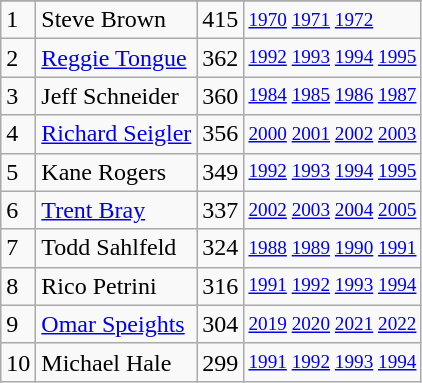<table class="wikitable">
<tr>
</tr>
<tr>
<td>1</td>
<td>Steve Brown</td>
<td>415</td>
<td style="font-size:80%;"><a href='#'>1970</a> <a href='#'>1971</a> <a href='#'>1972</a></td>
</tr>
<tr>
<td>2</td>
<td><a href='#'>Reggie Tongue</a></td>
<td>362</td>
<td style="font-size:80%;"><a href='#'>1992</a> <a href='#'>1993</a> <a href='#'>1994</a> <a href='#'>1995</a></td>
</tr>
<tr>
<td>3</td>
<td>Jeff Schneider</td>
<td>360</td>
<td style="font-size:80%;"><a href='#'>1984</a> <a href='#'>1985</a> <a href='#'>1986</a> <a href='#'>1987</a></td>
</tr>
<tr>
<td>4</td>
<td><a href='#'>Richard Seigler</a></td>
<td>356</td>
<td style="font-size:80%;"><a href='#'>2000</a> <a href='#'>2001</a> <a href='#'>2002</a> <a href='#'>2003</a></td>
</tr>
<tr>
<td>5</td>
<td>Kane Rogers</td>
<td>349</td>
<td style="font-size:80%;"><a href='#'>1992</a> <a href='#'>1993</a> <a href='#'>1994</a> <a href='#'>1995</a></td>
</tr>
<tr>
<td>6</td>
<td><a href='#'>Trent Bray</a></td>
<td>337</td>
<td style="font-size:80%;"><a href='#'>2002</a> <a href='#'>2003</a> <a href='#'>2004</a> <a href='#'>2005</a></td>
</tr>
<tr>
<td>7</td>
<td>Todd Sahlfeld</td>
<td>324</td>
<td style="font-size:80%;"><a href='#'>1988</a> <a href='#'>1989</a> <a href='#'>1990</a> <a href='#'>1991</a></td>
</tr>
<tr>
<td>8</td>
<td>Rico Petrini</td>
<td>316</td>
<td style="font-size:80%;"><a href='#'>1991</a> <a href='#'>1992</a> <a href='#'>1993</a> <a href='#'>1994</a></td>
</tr>
<tr>
<td>9</td>
<td><a href='#'>Omar Speights</a></td>
<td>304</td>
<td style="font-size:80%;"><a href='#'>2019</a> <a href='#'>2020</a> <a href='#'>2021</a> <a href='#'>2022</a></td>
</tr>
<tr>
<td>10</td>
<td>Michael Hale</td>
<td>299</td>
<td style="font-size:80%;"><a href='#'>1991</a> <a href='#'>1992</a> <a href='#'>1993</a> <a href='#'>1994</a></td>
</tr>
</table>
